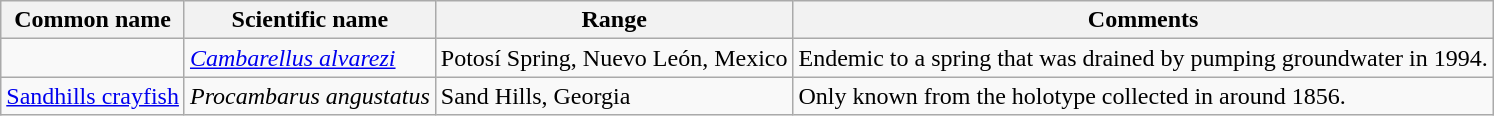<table class="wikitable">
<tr>
<th>Common name</th>
<th>Scientific name</th>
<th>Range</th>
<th class="unsortable">Comments</th>
</tr>
<tr>
<td></td>
<td><em><a href='#'>Cambarellus alvarezi</a></em></td>
<td>Potosí Spring, Nuevo León, Mexico</td>
<td>Endemic to a spring that was drained by pumping groundwater in 1994.</td>
</tr>
<tr>
<td><a href='#'>Sandhills crayfish</a></td>
<td><em>Procambarus angustatus</em></td>
<td>Sand Hills, Georgia</td>
<td>Only known from the holotype collected in around 1856.</td>
</tr>
</table>
